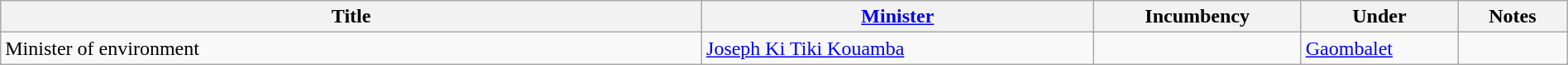<table class="wikitable" style="width:100%;">
<tr>
<th>Title</th>
<th style="width:25%;"><a href='#'>Minister</a></th>
<th style="width:160px;">Incumbency</th>
<th style="width:10%;">Under</th>
<th style="width:7%;">Notes</th>
</tr>
<tr>
<td>Minister of environment</td>
<td><a href='#'>Joseph Ki Tiki Kouamba</a></td>
<td></td>
<td><a href='#'>Gaombalet</a></td>
<td></td>
</tr>
</table>
